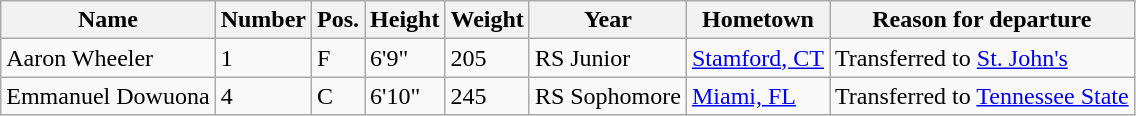<table class="wikitable sortable" border="1">
<tr align=center>
<th>Name</th>
<th>Number</th>
<th>Pos.</th>
<th>Height</th>
<th>Weight</th>
<th>Year</th>
<th>Hometown</th>
<th>Reason for departure</th>
</tr>
<tr>
<td>Aaron Wheeler</td>
<td>1</td>
<td>F</td>
<td>6'9"</td>
<td>205</td>
<td>RS Junior</td>
<td><a href='#'>Stamford, CT</a></td>
<td>Transferred to <a href='#'>St. John's</a></td>
</tr>
<tr>
<td>Emmanuel Dowuona</td>
<td>4</td>
<td>C</td>
<td>6'10"</td>
<td>245</td>
<td>RS Sophomore</td>
<td><a href='#'>Miami, FL</a></td>
<td>Transferred to <a href='#'>Tennessee State</a></td>
</tr>
</table>
